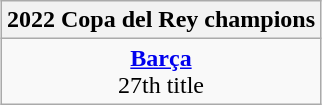<table class=wikitable style="text-align:center; margin:auto">
<tr>
<th>2022 Copa del Rey champions</th>
</tr>
<tr>
<td><strong><a href='#'>Barça</a></strong><br>27th title</td>
</tr>
</table>
